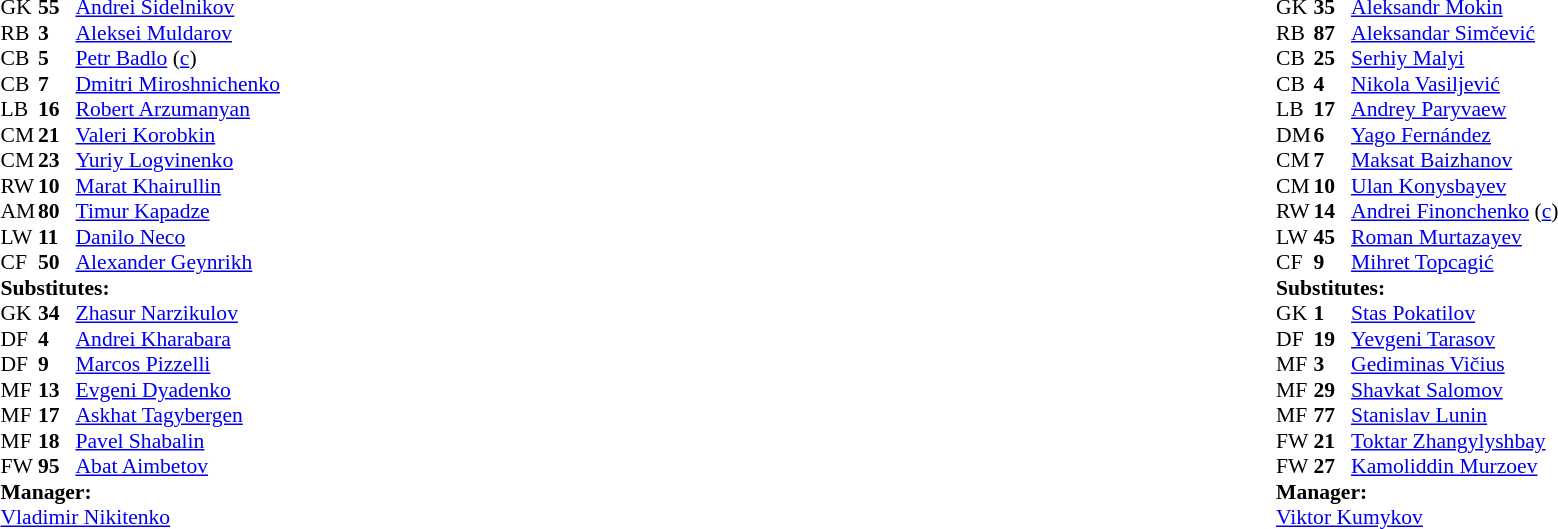<table width="100%">
<tr>
<td valign="top" width="50%"><br><table style="font-size: 90%" cellspacing="0" cellpadding="0">
<tr>
<td colspan=4></td>
</tr>
<tr>
<th width="25"></th>
<th width="25"></th>
</tr>
<tr>
<td>GK</td>
<td><strong>55</strong></td>
<td> <a href='#'>Andrei Sidelnikov</a></td>
</tr>
<tr>
<td>RB</td>
<td><strong>3</strong></td>
<td> <a href='#'>Aleksei Muldarov</a></td>
</tr>
<tr>
<td>CB</td>
<td><strong>5</strong></td>
<td> <a href='#'>Petr Badlo</a> (<a href='#'>c</a>)</td>
</tr>
<tr>
<td>CB</td>
<td><strong>7</strong></td>
<td> <a href='#'>Dmitri Miroshnichenko</a></td>
</tr>
<tr>
<td>LB</td>
<td><strong>16</strong></td>
<td> <a href='#'>Robert Arzumanyan</a></td>
</tr>
<tr>
<td>CM</td>
<td><strong>21</strong></td>
<td> <a href='#'>Valeri Korobkin</a></td>
</tr>
<tr>
<td>CM</td>
<td><strong>23</strong></td>
<td> <a href='#'>Yuriy Logvinenko</a></td>
<td></td>
</tr>
<tr>
<td>RW</td>
<td><strong>10</strong></td>
<td> <a href='#'>Marat Khairullin</a></td>
</tr>
<tr>
<td>AM</td>
<td><strong>80</strong></td>
<td> <a href='#'>Timur Kapadze</a></td>
<td></td>
<td></td>
</tr>
<tr>
<td>LW</td>
<td><strong>11</strong></td>
<td> <a href='#'>Danilo Neco</a></td>
<td></td>
<td></td>
</tr>
<tr>
<td>CF</td>
<td><strong>50</strong></td>
<td> <a href='#'>Alexander Geynrikh</a></td>
<td></td>
<td></td>
</tr>
<tr>
<td colspan=3><strong>Substitutes:</strong></td>
</tr>
<tr>
<td>GK</td>
<td><strong>34</strong></td>
<td> <a href='#'>Zhasur Narzikulov</a></td>
</tr>
<tr>
<td>DF</td>
<td><strong>4</strong></td>
<td> <a href='#'>Andrei Kharabara</a></td>
</tr>
<tr>
<td>DF</td>
<td><strong>9</strong></td>
<td> <a href='#'>Marcos Pizzelli</a></td>
<td></td>
<td></td>
</tr>
<tr>
<td>MF</td>
<td><strong>13</strong></td>
<td> <a href='#'>Evgeni Dyadenko</a></td>
</tr>
<tr>
<td>MF</td>
<td><strong>17</strong></td>
<td> <a href='#'>Askhat Tagybergen</a></td>
<td></td>
<td></td>
</tr>
<tr>
<td>MF</td>
<td><strong>18</strong></td>
<td> <a href='#'>Pavel Shabalin</a></td>
<td></td>
<td></td>
</tr>
<tr>
<td>FW</td>
<td><strong>95</strong></td>
<td> <a href='#'>Abat Aimbetov</a></td>
</tr>
<tr>
<td colspan=3><strong>Manager:</strong></td>
</tr>
<tr>
<td colspan=3> <a href='#'>Vladimir Nikitenko</a></td>
</tr>
</table>
</td>
<td valign="top" width="50%"><br><table style="font-size: 90%" cellspacing="0" cellpadding="0" align="center">
<tr>
<td colspan=4></td>
</tr>
<tr>
<th width=25></th>
<th width=25></th>
</tr>
<tr>
<td>GK</td>
<td><strong>35</strong></td>
<td> <a href='#'>Aleksandr Mokin</a></td>
</tr>
<tr>
<td>RB</td>
<td><strong>87</strong></td>
<td> <a href='#'>Aleksandar Simčević</a></td>
<td></td>
</tr>
<tr>
<td>CB</td>
<td><strong>25</strong></td>
<td> <a href='#'>Serhiy Malyi</a></td>
</tr>
<tr>
<td>CB</td>
<td><strong>4</strong></td>
<td> <a href='#'>Nikola Vasiljević</a></td>
</tr>
<tr>
<td>LB</td>
<td><strong>17</strong></td>
<td> <a href='#'>Andrey Paryvaew</a></td>
</tr>
<tr>
<td>DM</td>
<td><strong>6</strong></td>
<td> <a href='#'>Yago Fernández</a></td>
<td></td>
<td></td>
</tr>
<tr>
<td>CM</td>
<td><strong>7</strong></td>
<td> <a href='#'>Maksat Baizhanov</a></td>
</tr>
<tr>
<td>CM</td>
<td><strong>10</strong></td>
<td> <a href='#'>Ulan Konysbayev</a></td>
<td></td>
</tr>
<tr>
<td>RW</td>
<td><strong>14</strong></td>
<td> <a href='#'>Andrei Finonchenko</a> (<a href='#'>c</a>)</td>
</tr>
<tr>
<td>LW</td>
<td><strong>45</strong></td>
<td> <a href='#'>Roman Murtazayev</a></td>
<td></td>
<td></td>
</tr>
<tr>
<td>CF</td>
<td><strong>9</strong></td>
<td> <a href='#'>Mihret Topcagić</a></td>
<td></td>
<td></td>
</tr>
<tr>
<td colspan=3><strong>Substitutes:</strong></td>
</tr>
<tr>
<td>GK</td>
<td><strong>1</strong></td>
<td> <a href='#'>Stas Pokatilov</a></td>
</tr>
<tr>
<td>DF</td>
<td><strong>19</strong></td>
<td> <a href='#'>Yevgeni Tarasov</a></td>
</tr>
<tr>
<td>MF</td>
<td><strong>3</strong></td>
<td> <a href='#'>Gediminas Vičius</a></td>
</tr>
<tr>
<td>MF</td>
<td><strong>29</strong></td>
<td> <a href='#'>Shavkat Salomov</a></td>
<td></td>
<td></td>
</tr>
<tr>
<td>MF</td>
<td><strong>77</strong></td>
<td> <a href='#'>Stanislav Lunin</a></td>
<td></td>
<td></td>
</tr>
<tr>
<td>FW</td>
<td><strong>21</strong></td>
<td> <a href='#'>Toktar Zhangylyshbay</a></td>
</tr>
<tr>
<td>FW</td>
<td><strong>27</strong></td>
<td> <a href='#'>Kamoliddin Murzoev</a></td>
<td></td>
<td></td>
</tr>
<tr>
<td colspan=3><strong>Manager:</strong></td>
</tr>
<tr>
<td colspan=3> <a href='#'>Viktor Kumykov</a></td>
</tr>
</table>
</td>
</tr>
</table>
